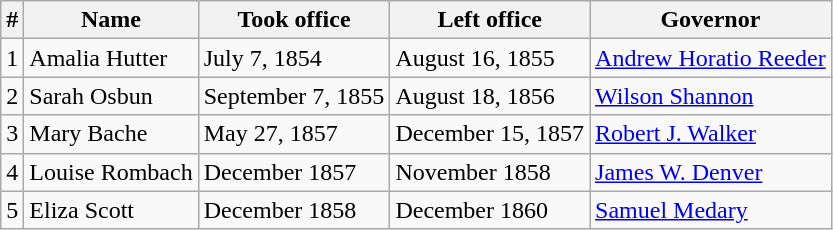<table class="wikitable">
<tr>
<th>#</th>
<th>Name</th>
<th>Took office</th>
<th>Left office</th>
<th>Governor</th>
</tr>
<tr>
<td>1</td>
<td>Amalia Hutter</td>
<td>July 7, 1854</td>
<td>August 16, 1855</td>
<td><a href='#'>Andrew Horatio Reeder</a></td>
</tr>
<tr>
<td>2</td>
<td>Sarah Osbun</td>
<td>September 7, 1855</td>
<td>August 18, 1856</td>
<td><a href='#'>Wilson Shannon</a></td>
</tr>
<tr>
<td>3</td>
<td>Mary Bache</td>
<td>May 27, 1857</td>
<td>December 15, 1857</td>
<td><a href='#'>Robert J. Walker</a></td>
</tr>
<tr>
<td>4</td>
<td>Louise Rombach</td>
<td>December 1857</td>
<td>November 1858</td>
<td><a href='#'>James W. Denver</a></td>
</tr>
<tr>
<td>5</td>
<td>Eliza Scott</td>
<td>December 1858</td>
<td>December 1860</td>
<td><a href='#'>Samuel Medary</a></td>
</tr>
</table>
